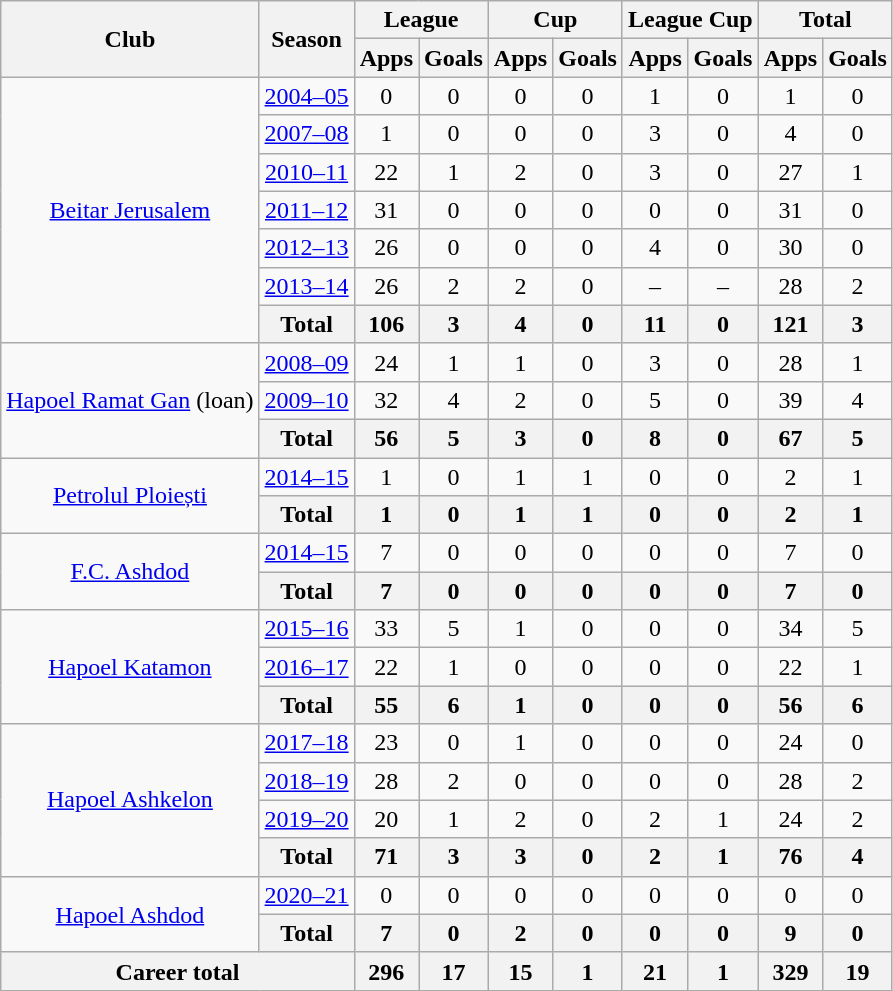<table class="wikitable" border="1" style="font-size:100%; text-align: center;">
<tr>
<th rowspan="2">Club</th>
<th rowspan="2">Season</th>
<th colspan="2">League</th>
<th colspan="2">Cup</th>
<th colspan="2">League Cup</th>
<th colspan="2">Total</th>
</tr>
<tr>
<th>Apps</th>
<th>Goals</th>
<th>Apps</th>
<th>Goals</th>
<th>Apps</th>
<th>Goals</th>
<th>Apps</th>
<th>Goals</th>
</tr>
<tr>
<td rowspan="7" valign="center"><a href='#'>Beitar Jerusalem</a></td>
<td><a href='#'>2004–05</a></td>
<td>0</td>
<td>0</td>
<td>0</td>
<td>0</td>
<td>1</td>
<td>0</td>
<td>1</td>
<td>0</td>
</tr>
<tr>
<td><a href='#'>2007–08</a></td>
<td>1</td>
<td>0</td>
<td>0</td>
<td>0</td>
<td>3</td>
<td>0</td>
<td>4</td>
<td>0</td>
</tr>
<tr>
<td><a href='#'>2010–11</a></td>
<td>22</td>
<td>1</td>
<td>2</td>
<td>0</td>
<td>3</td>
<td>0</td>
<td>27</td>
<td>1</td>
</tr>
<tr>
<td><a href='#'>2011–12</a></td>
<td>31</td>
<td>0</td>
<td>0</td>
<td>0</td>
<td>0</td>
<td>0</td>
<td>31</td>
<td>0</td>
</tr>
<tr>
<td><a href='#'>2012–13</a></td>
<td>26</td>
<td>0</td>
<td>0</td>
<td>0</td>
<td>4</td>
<td>0</td>
<td>30</td>
<td>0</td>
</tr>
<tr>
<td><a href='#'>2013–14</a></td>
<td>26</td>
<td>2</td>
<td>2</td>
<td>0</td>
<td>–</td>
<td>–</td>
<td>28</td>
<td>2</td>
</tr>
<tr>
<th>Total</th>
<th>106</th>
<th>3</th>
<th>4</th>
<th>0</th>
<th>11</th>
<th>0</th>
<th>121</th>
<th>3</th>
</tr>
<tr>
<td rowspan="3" valign="center"><a href='#'>Hapoel Ramat Gan</a> (loan)</td>
<td><a href='#'>2008–09</a></td>
<td>24</td>
<td>1</td>
<td>1</td>
<td>0</td>
<td>3</td>
<td>0</td>
<td>28</td>
<td>1</td>
</tr>
<tr>
<td><a href='#'>2009–10</a></td>
<td>32</td>
<td>4</td>
<td>2</td>
<td>0</td>
<td>5</td>
<td>0</td>
<td>39</td>
<td>4</td>
</tr>
<tr>
<th>Total</th>
<th>56</th>
<th>5</th>
<th>3</th>
<th>0</th>
<th>8</th>
<th>0</th>
<th>67</th>
<th>5</th>
</tr>
<tr>
<td rowspan="2" valign="center"><a href='#'>Petrolul Ploiești</a></td>
<td><a href='#'>2014–15</a></td>
<td>1</td>
<td>0</td>
<td>1</td>
<td>1</td>
<td>0</td>
<td>0</td>
<td>2</td>
<td>1</td>
</tr>
<tr>
<th>Total</th>
<th>1</th>
<th>0</th>
<th>1</th>
<th>1</th>
<th>0</th>
<th>0</th>
<th>2</th>
<th>1</th>
</tr>
<tr>
<td rowspan="2" valign="center"><a href='#'>F.C. Ashdod</a></td>
<td><a href='#'>2014–15</a></td>
<td>7</td>
<td>0</td>
<td>0</td>
<td>0</td>
<td>0</td>
<td>0</td>
<td>7</td>
<td>0</td>
</tr>
<tr>
<th>Total</th>
<th>7</th>
<th>0</th>
<th>0</th>
<th>0</th>
<th>0</th>
<th>0</th>
<th>7</th>
<th>0</th>
</tr>
<tr>
<td rowspan="3" valign="center"><a href='#'>Hapoel Katamon</a></td>
<td><a href='#'>2015–16</a></td>
<td>33</td>
<td>5</td>
<td>1</td>
<td>0</td>
<td>0</td>
<td>0</td>
<td>34</td>
<td>5</td>
</tr>
<tr>
<td><a href='#'>2016–17</a></td>
<td>22</td>
<td>1</td>
<td>0</td>
<td>0</td>
<td>0</td>
<td>0</td>
<td>22</td>
<td>1</td>
</tr>
<tr>
<th>Total</th>
<th>55</th>
<th>6</th>
<th>1</th>
<th>0</th>
<th>0</th>
<th>0</th>
<th>56</th>
<th>6</th>
</tr>
<tr>
<td rowspan="4" valign="center"><a href='#'>Hapoel Ashkelon</a></td>
<td><a href='#'>2017–18</a></td>
<td>23</td>
<td>0</td>
<td>1</td>
<td>0</td>
<td>0</td>
<td>0</td>
<td>24</td>
<td>0</td>
</tr>
<tr>
<td><a href='#'>2018–19</a></td>
<td>28</td>
<td>2</td>
<td>0</td>
<td>0</td>
<td>0</td>
<td>0</td>
<td>28</td>
<td>2</td>
</tr>
<tr>
<td><a href='#'>2019–20</a></td>
<td>20</td>
<td>1</td>
<td>2</td>
<td>0</td>
<td>2</td>
<td>1</td>
<td>24</td>
<td>2</td>
</tr>
<tr>
<th>Total</th>
<th>71</th>
<th>3</th>
<th>3</th>
<th>0</th>
<th>2</th>
<th>1</th>
<th>76</th>
<th>4</th>
</tr>
<tr>
<td rowspan="2" valign="center"><a href='#'>Hapoel Ashdod</a></td>
<td><a href='#'>2020–21</a></td>
<td>0</td>
<td>0</td>
<td>0</td>
<td>0</td>
<td>0</td>
<td>0</td>
<td>0</td>
<td>0</td>
</tr>
<tr>
<th>Total</th>
<th>7</th>
<th>0</th>
<th>2</th>
<th>0</th>
<th>0</th>
<th>0</th>
<th>9</th>
<th>0</th>
</tr>
<tr>
<th colspan="2">Career total</th>
<th>296</th>
<th>17</th>
<th>15</th>
<th>1</th>
<th>21</th>
<th>1</th>
<th>329</th>
<th>19</th>
</tr>
</table>
